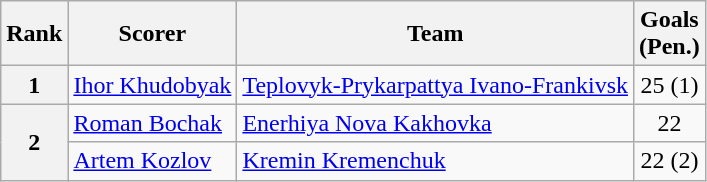<table class="wikitable">
<tr>
<th>Rank</th>
<th>Scorer</th>
<th>Team</th>
<th>Goals<br>(Pen.)</th>
</tr>
<tr>
<th align=center>1</th>
<td> <a href='#'>Ihor Khudobyak</a></td>
<td><a href='#'>Teplovyk-Prykarpattya Ivano-Frankivsk</a></td>
<td align=center>25 (1)</td>
</tr>
<tr>
<th align=center rowspan=2>2</th>
<td> <a href='#'>Roman Bochak</a></td>
<td><a href='#'>Enerhiya Nova Kakhovka</a></td>
<td align=center>22</td>
</tr>
<tr>
<td> <a href='#'>Artem Kozlov</a></td>
<td><a href='#'>Kremin Kremenchuk</a></td>
<td align=center>22 (2)</td>
</tr>
</table>
